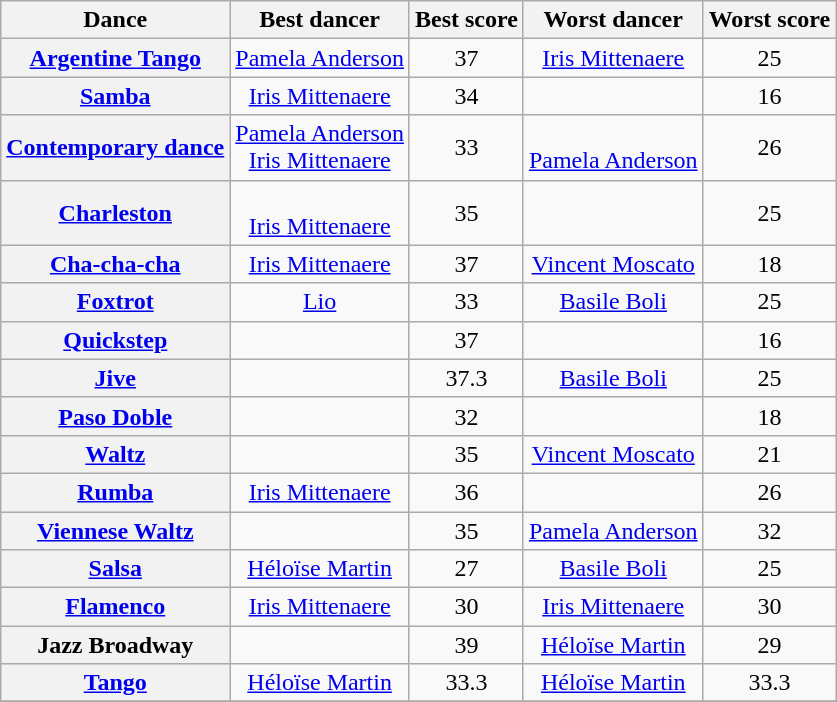<table class="wikitable sortable" style="text-align:center;">
<tr>
<th>Dance</th>
<th class="sortable">Best dancer</th>
<th>Best score</th>
<th class="sortable">Worst dancer</th>
<th>Worst score</th>
</tr>
<tr>
<th><a href='#'>Argentine Tango</a></th>
<td><a href='#'>Pamela Anderson</a></td>
<td>37</td>
<td><a href='#'>Iris Mittenaere</a><br></td>
<td>25</td>
</tr>
<tr>
<th><a href='#'>Samba</a></th>
<td><a href='#'>Iris Mittenaere</a></td>
<td>34</td>
<td></td>
<td>16</td>
</tr>
<tr>
<th><a href='#'>Contemporary dance</a></th>
<td><a href='#'>Pamela Anderson</a><br><a href='#'>Iris Mittenaere</a></td>
<td>33</td>
<td><br><a href='#'>Pamela Anderson</a></td>
<td>26</td>
</tr>
<tr>
<th><a href='#'>Charleston</a></th>
<td><br><a href='#'>Iris Mittenaere</a></td>
<td>35</td>
<td></td>
<td>25</td>
</tr>
<tr>
<th><a href='#'>Cha-cha-cha</a></th>
<td><a href='#'>Iris Mittenaere</a></td>
<td>37</td>
<td><a href='#'>Vincent Moscato</a></td>
<td>18</td>
</tr>
<tr>
<th><a href='#'>Foxtrot</a></th>
<td><a href='#'>Lio</a></td>
<td>33</td>
<td><a href='#'>Basile Boli</a></td>
<td>25</td>
</tr>
<tr>
<th><a href='#'>Quickstep</a></th>
<td></td>
<td>37</td>
<td></td>
<td>16</td>
</tr>
<tr>
<th><a href='#'>Jive</a></th>
<td></td>
<td>37.3</td>
<td><a href='#'>Basile Boli</a></td>
<td>25</td>
</tr>
<tr>
<th><a href='#'>Paso Doble</a></th>
<td></td>
<td>32</td>
<td></td>
<td>18</td>
</tr>
<tr>
<th><a href='#'>Waltz</a></th>
<td></td>
<td>35</td>
<td><a href='#'>Vincent Moscato</a></td>
<td>21</td>
</tr>
<tr>
<th><a href='#'>Rumba</a></th>
<td><a href='#'>Iris Mittenaere</a></td>
<td>36</td>
<td></td>
<td>26</td>
</tr>
<tr>
<th><a href='#'>Viennese Waltz</a></th>
<td></td>
<td>35</td>
<td><a href='#'>Pamela Anderson</a></td>
<td>32</td>
</tr>
<tr>
<th><a href='#'>Salsa</a></th>
<td><a href='#'>Héloïse Martin</a></td>
<td>27</td>
<td><a href='#'>Basile Boli</a></td>
<td>25</td>
</tr>
<tr>
<th><a href='#'>Flamenco</a></th>
<td><a href='#'>Iris Mittenaere</a></td>
<td>30</td>
<td><a href='#'>Iris Mittenaere</a></td>
<td>30</td>
</tr>
<tr>
<th>Jazz Broadway</th>
<td></td>
<td>39</td>
<td><a href='#'>Héloïse Martin</a></td>
<td>29</td>
</tr>
<tr>
<th><a href='#'>Tango</a></th>
<td><a href='#'>Héloïse Martin</a></td>
<td>33.3</td>
<td><a href='#'>Héloïse Martin</a></td>
<td>33.3</td>
</tr>
<tr>
</tr>
</table>
